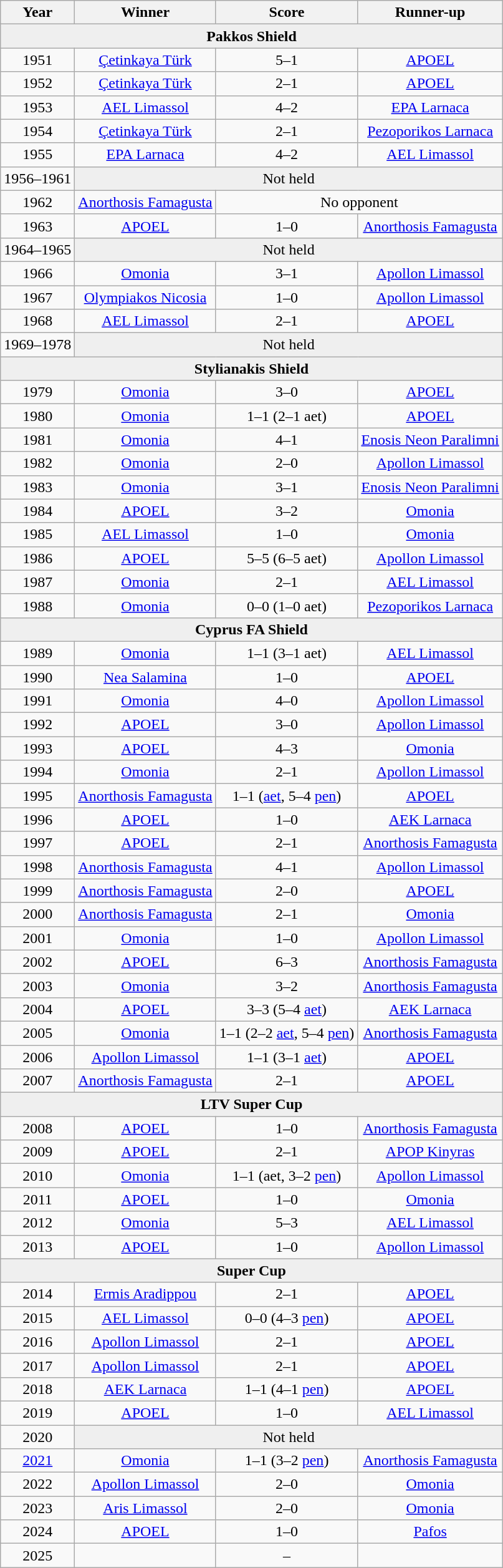<table class="wikitable sortable" style="text-align: center;">
<tr>
<th>Year</th>
<th>Winner</th>
<th>Score</th>
<th>Runner-up</th>
</tr>
<tr>
<td colspan=4 style=background:#efefef><strong>Pakkos Shield</strong></td>
</tr>
<tr>
<td>1951</td>
<td><a href='#'>Çetinkaya Türk</a></td>
<td>5–1</td>
<td><a href='#'>APOEL</a></td>
</tr>
<tr>
<td>1952</td>
<td><a href='#'>Çetinkaya Türk</a></td>
<td>2–1</td>
<td><a href='#'>APOEL</a></td>
</tr>
<tr>
<td>1953</td>
<td><a href='#'>AEL Limassol</a></td>
<td>4–2</td>
<td><a href='#'>EPA Larnaca</a></td>
</tr>
<tr>
<td>1954</td>
<td><a href='#'>Çetinkaya Türk</a></td>
<td>2–1</td>
<td><a href='#'>Pezoporikos Larnaca</a></td>
</tr>
<tr>
<td>1955</td>
<td><a href='#'>EPA Larnaca</a></td>
<td>4–2</td>
<td><a href='#'>AEL Limassol</a></td>
</tr>
<tr>
<td>1956–1961</td>
<td colspan="3" style="background:#efefef">Not held</td>
</tr>
<tr>
<td>1962</td>
<td><a href='#'>Anorthosis Famagusta</a></td>
<td colspan="2">No opponent</td>
</tr>
<tr>
<td>1963</td>
<td><a href='#'>APOEL</a></td>
<td>1–0</td>
<td><a href='#'>Anorthosis Famagusta</a></td>
</tr>
<tr>
<td>1964–1965</td>
<td colspan="3" style="background:#efefef">Not held</td>
</tr>
<tr>
<td>1966</td>
<td><a href='#'>Omonia</a></td>
<td>3–1</td>
<td><a href='#'>Apollon Limassol</a></td>
</tr>
<tr>
<td>1967</td>
<td><a href='#'>Olympiakos Nicosia</a></td>
<td>1–0</td>
<td><a href='#'>Apollon Limassol</a></td>
</tr>
<tr>
<td>1968</td>
<td><a href='#'>AEL Limassol</a></td>
<td>2–1</td>
<td><a href='#'>APOEL</a></td>
</tr>
<tr>
<td>1969–1978</td>
<td colspan="3" style="background:#efefef">Not held</td>
</tr>
<tr>
<td colspan=4 style="background:#efefef; text-align:center;"><strong>Stylianakis Shield</strong></td>
</tr>
<tr>
<td>1979</td>
<td><a href='#'>Omonia</a></td>
<td>3–0</td>
<td><a href='#'>APOEL</a></td>
</tr>
<tr>
<td>1980</td>
<td><a href='#'>Omonia</a></td>
<td>1–1  (2–1 aet)</td>
<td><a href='#'>APOEL</a></td>
</tr>
<tr>
<td>1981</td>
<td><a href='#'>Omonia</a></td>
<td>4–1</td>
<td><a href='#'>Enosis Neon Paralimni</a></td>
</tr>
<tr>
<td>1982</td>
<td><a href='#'>Omonia</a></td>
<td>2–0</td>
<td><a href='#'>Apollon Limassol</a></td>
</tr>
<tr>
<td>1983</td>
<td><a href='#'>Omonia</a></td>
<td>3–1</td>
<td><a href='#'>Enosis Neon Paralimni</a></td>
</tr>
<tr>
<td>1984</td>
<td><a href='#'>APOEL</a></td>
<td>3–2</td>
<td><a href='#'>Omonia</a></td>
</tr>
<tr>
<td>1985</td>
<td><a href='#'>AEL Limassol</a></td>
<td>1–0</td>
<td><a href='#'>Omonia</a></td>
</tr>
<tr>
<td>1986</td>
<td><a href='#'>APOEL</a></td>
<td>5–5   (6–5 aet)</td>
<td><a href='#'>Apollon Limassol</a></td>
</tr>
<tr>
<td>1987</td>
<td><a href='#'>Omonia</a></td>
<td>2–1</td>
<td><a href='#'>AEL Limassol</a></td>
</tr>
<tr>
<td>1988</td>
<td><a href='#'>Omonia</a></td>
<td>0–0   (1–0 aet)</td>
<td><a href='#'>Pezoporikos Larnaca</a></td>
</tr>
<tr>
<td colspan=4 style="background:#efefef; text-align:center;"><strong>Cyprus FA Shield</strong></td>
</tr>
<tr>
<td>1989</td>
<td><a href='#'>Omonia</a></td>
<td>1–1  (3–1 aet)</td>
<td><a href='#'>AEL Limassol</a></td>
</tr>
<tr>
<td>1990</td>
<td><a href='#'>Nea Salamina</a></td>
<td>1–0</td>
<td><a href='#'>APOEL</a></td>
</tr>
<tr>
<td>1991</td>
<td><a href='#'>Omonia</a></td>
<td>4–0</td>
<td><a href='#'>Apollon Limassol</a></td>
</tr>
<tr>
<td>1992</td>
<td><a href='#'>APOEL</a></td>
<td>3–0</td>
<td><a href='#'>Apollon Limassol</a></td>
</tr>
<tr>
<td>1993</td>
<td><a href='#'>APOEL</a></td>
<td>4–3</td>
<td><a href='#'>Omonia</a></td>
</tr>
<tr>
<td>1994</td>
<td><a href='#'>Omonia</a></td>
<td>2–1</td>
<td><a href='#'>Apollon Limassol</a></td>
</tr>
<tr>
<td>1995</td>
<td><a href='#'>Anorthosis Famagusta</a></td>
<td>1–1  (<a href='#'>aet</a>, 5–4 <a href='#'>pen</a>)</td>
<td><a href='#'>APOEL</a></td>
</tr>
<tr>
<td>1996</td>
<td><a href='#'>APOEL</a></td>
<td>1–0</td>
<td><a href='#'>AEK Larnaca</a></td>
</tr>
<tr>
<td>1997</td>
<td><a href='#'>APOEL</a></td>
<td>2–1</td>
<td><a href='#'>Anorthosis Famagusta</a></td>
</tr>
<tr>
<td>1998</td>
<td><a href='#'>Anorthosis Famagusta</a></td>
<td>4–1</td>
<td><a href='#'>Apollon Limassol</a></td>
</tr>
<tr>
<td>1999</td>
<td><a href='#'>Anorthosis Famagusta</a></td>
<td>2–0</td>
<td><a href='#'>APOEL</a></td>
</tr>
<tr>
<td>2000</td>
<td><a href='#'>Anorthosis Famagusta</a></td>
<td>2–1</td>
<td><a href='#'>Omonia</a></td>
</tr>
<tr>
<td>2001</td>
<td><a href='#'>Omonia</a></td>
<td>1–0</td>
<td><a href='#'>Apollon Limassol</a></td>
</tr>
<tr>
<td>2002</td>
<td><a href='#'>APOEL</a></td>
<td>6–3</td>
<td><a href='#'>Anorthosis Famagusta</a></td>
</tr>
<tr>
<td>2003</td>
<td><a href='#'>Omonia</a></td>
<td>3–2</td>
<td><a href='#'>Anorthosis Famagusta</a></td>
</tr>
<tr>
<td>2004</td>
<td><a href='#'>APOEL</a></td>
<td>3–3  (5–4 <a href='#'>aet</a>)</td>
<td><a href='#'>AEK Larnaca</a></td>
</tr>
<tr>
<td>2005</td>
<td><a href='#'>Omonia</a></td>
<td>1–1  (2–2 <a href='#'>aet</a>, 5–4 <a href='#'>pen</a>)</td>
<td><a href='#'>Anorthosis Famagusta</a></td>
</tr>
<tr>
<td>2006</td>
<td><a href='#'>Apollon Limassol</a></td>
<td>1–1  (3–1 <a href='#'>aet</a>)</td>
<td><a href='#'>APOEL</a></td>
</tr>
<tr>
<td>2007</td>
<td><a href='#'>Anorthosis Famagusta</a></td>
<td>2–1</td>
<td><a href='#'>APOEL</a></td>
</tr>
<tr>
<td colspan=4 style="background:#efefef; text-align:center;"><strong>LTV Super Cup</strong></td>
</tr>
<tr>
<td>2008</td>
<td><a href='#'>APOEL</a></td>
<td>1–0</td>
<td><a href='#'>Anorthosis Famagusta</a></td>
</tr>
<tr>
<td>2009</td>
<td><a href='#'>APOEL</a></td>
<td>2–1</td>
<td><a href='#'>APOP Kinyras</a></td>
</tr>
<tr>
<td>2010</td>
<td><a href='#'>Omonia</a></td>
<td>1–1  (aet, 3–2 <a href='#'>pen</a>)</td>
<td><a href='#'>Apollon Limassol</a></td>
</tr>
<tr>
<td>2011</td>
<td><a href='#'>APOEL</a></td>
<td>1–0</td>
<td><a href='#'>Omonia</a></td>
</tr>
<tr>
<td>2012</td>
<td><a href='#'>Omonia</a></td>
<td>5–3</td>
<td><a href='#'>AEL Limassol</a></td>
</tr>
<tr>
<td>2013</td>
<td><a href='#'>APOEL</a></td>
<td>1–0</td>
<td><a href='#'>Apollon Limassol</a></td>
</tr>
<tr>
<td colspan=4 style="background:#efefef; text-align:center;"><strong>Super Cup</strong></td>
</tr>
<tr>
<td>2014</td>
<td><a href='#'>Ermis Aradippou</a></td>
<td>2–1</td>
<td><a href='#'>APOEL</a></td>
</tr>
<tr>
<td>2015</td>
<td><a href='#'>AEL Limassol</a></td>
<td>0–0  (4–3 <a href='#'>pen</a>)</td>
<td><a href='#'>APOEL</a></td>
</tr>
<tr>
<td>2016</td>
<td><a href='#'>Apollon Limassol</a></td>
<td>2–1</td>
<td><a href='#'>APOEL</a></td>
</tr>
<tr>
<td>2017</td>
<td><a href='#'>Apollon Limassol</a></td>
<td>2–1</td>
<td><a href='#'>APOEL</a></td>
</tr>
<tr>
<td>2018</td>
<td><a href='#'>AEK Larnaca</a></td>
<td>1–1  (4–1 <a href='#'>pen</a>)</td>
<td><a href='#'>APOEL</a></td>
</tr>
<tr>
<td>2019</td>
<td><a href='#'>APOEL</a></td>
<td>1–0</td>
<td><a href='#'>AEL Limassol</a></td>
</tr>
<tr>
<td>2020</td>
<td colspan="3" style="background:#efefef">Not held</td>
</tr>
<tr>
<td><a href='#'>2021</a></td>
<td><a href='#'>Omonia</a></td>
<td>1–1  (3–2 <a href='#'>pen</a>)</td>
<td><a href='#'>Anorthosis Famagusta</a></td>
</tr>
<tr>
<td>2022</td>
<td><a href='#'>Apollon Limassol</a></td>
<td>2–0</td>
<td><a href='#'>Omonia</a></td>
</tr>
<tr>
<td>2023</td>
<td><a href='#'>Aris Limassol</a></td>
<td>2–0</td>
<td><a href='#'>Omonia</a></td>
</tr>
<tr>
<td>2024</td>
<td><a href='#'>APOEL</a></td>
<td>1–0</td>
<td><a href='#'>Pafos</a></td>
</tr>
<tr>
<td>2025</td>
<td></td>
<td>–</td>
<td></td>
</tr>
</table>
